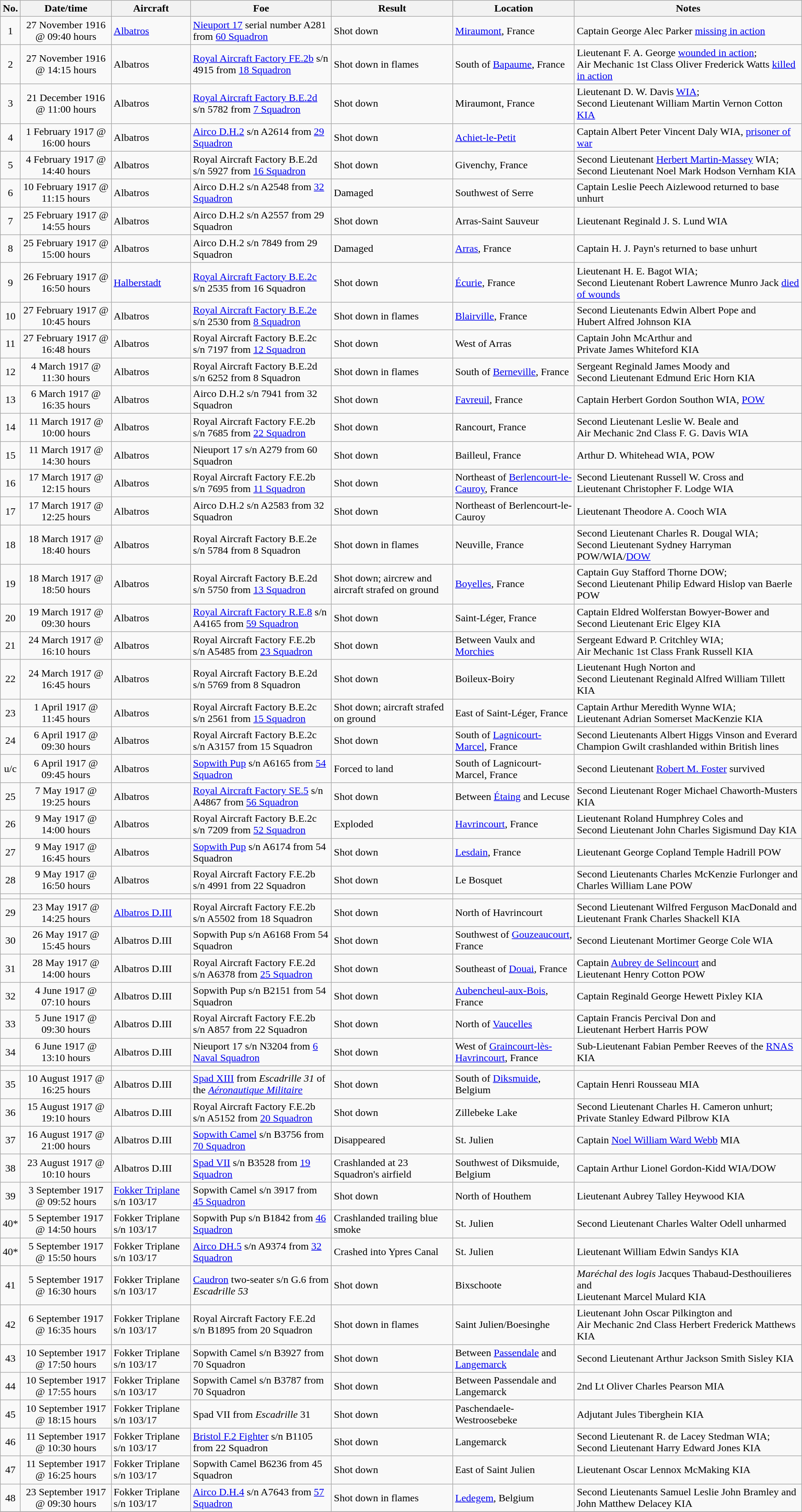<table class="wikitable">
<tr>
<th>No.</th>
<th>Date/time</th>
<th>Aircraft</th>
<th>Foe</th>
<th>Result</th>
<th>Location</th>
<th>Notes</th>
</tr>
<tr>
<td align="center">1</td>
<td align="center">27 November 1916 @ 09:40 hours</td>
<td><a href='#'>Albatros</a></td>
<td><a href='#'>Nieuport 17</a> serial number A281 from <a href='#'>60 Squadron</a></td>
<td>Shot down</td>
<td><a href='#'>Miraumont</a>, France</td>
<td>Captain George Alec Parker <a href='#'>missing in action</a></td>
</tr>
<tr>
<td align="center">2</td>
<td align="center">27 November 1916 @ 14:15 hours</td>
<td>Albatros</td>
<td><a href='#'>Royal Aircraft Factory FE.2b</a> s/n 4915 from <a href='#'>18 Squadron</a></td>
<td>Shot down in flames</td>
<td>South of <a href='#'>Bapaume</a>, France</td>
<td>Lieutenant F. A. George <a href='#'>wounded in action</a>; <br>Air Mechanic 1st Class Oliver Frederick Watts <a href='#'>killed in action</a></td>
</tr>
<tr>
<td align="center">3</td>
<td align="center">21 December 1916 @ 11:00 hours</td>
<td>Albatros</td>
<td><a href='#'>Royal Aircraft Factory B.E.2d</a> s/n 5782 from <a href='#'>7 Squadron</a></td>
<td>Shot down</td>
<td>Miraumont, France</td>
<td>Lieutenant D. W. Davis <a href='#'>WIA</a>;<br> Second Lieutenant William Martin Vernon Cotton <a href='#'>KIA</a></td>
</tr>
<tr>
<td align="center">4</td>
<td align="center">1 February 1917 @ 16:00 hours</td>
<td>Albatros</td>
<td><a href='#'>Airco D.H.2</a> s/n A2614 from <a href='#'>29 Squadron</a></td>
<td>Shot down</td>
<td><a href='#'>Achiet-le-Petit</a></td>
<td>Captain Albert Peter Vincent Daly WIA, <a href='#'>prisoner of war</a></td>
</tr>
<tr>
<td align="center">5</td>
<td align="center">4 February 1917 @ 14:40 hours</td>
<td>Albatros</td>
<td>Royal Aircraft Factory B.E.2d s/n 5927 from <a href='#'>16 Squadron</a></td>
<td>Shot down</td>
<td>Givenchy, France</td>
<td>Second Lieutenant <a href='#'>Herbert Martin-Massey</a> WIA;<br> Second Lieutenant Noel Mark Hodson Vernham KIA</td>
</tr>
<tr>
<td align="center">6</td>
<td align="center">10 February 1917 @ 11:15 hours</td>
<td>Albatros</td>
<td>Airco D.H.2 s/n A2548 from <a href='#'>32 Squadron</a></td>
<td>Damaged</td>
<td>Southwest of Serre</td>
<td>Captain Leslie Peech Aizlewood returned to base unhurt</td>
</tr>
<tr>
<td align="center">7</td>
<td align="center">25 February 1917 @ 14:55 hours</td>
<td>Albatros</td>
<td>Airco D.H.2 s/n A2557 from 29 Squadron</td>
<td>Shot down</td>
<td>Arras-Saint Sauveur</td>
<td>Lieutenant Reginald J. S. Lund WIA</td>
</tr>
<tr>
<td align="center">8</td>
<td align="center">25 February 1917 @ 15:00 hours</td>
<td>Albatros</td>
<td>Airco D.H.2 s/n 7849 from 29 Squadron</td>
<td>Damaged</td>
<td><a href='#'>Arras</a>, France</td>
<td>Captain H. J. Payn's returned to base unhurt</td>
</tr>
<tr>
<td align="center">9</td>
<td align="center">26 February 1917 @ 16:50 hours</td>
<td><a href='#'>Halberstadt</a></td>
<td><a href='#'>Royal Aircraft Factory B.E.2c</a> s/n 2535 from 16 Squadron</td>
<td>Shot down</td>
<td><a href='#'>Écurie</a>, France</td>
<td>Lieutenant H. E. Bagot WIA;<br> Second Lieutenant Robert Lawrence Munro Jack <a href='#'>died of wounds</a></td>
</tr>
<tr>
<td align="center">10</td>
<td align="center">27 February 1917 @ 10:45 hours</td>
<td>Albatros</td>
<td><a href='#'>Royal Aircraft Factory B.E.2e</a> s/n 2530 from <a href='#'>8 Squadron</a></td>
<td>Shot down in flames</td>
<td><a href='#'>Blairville</a>, France</td>
<td>Second Lieutenants Edwin Albert Pope and <br>Hubert Alfred Johnson KIA</td>
</tr>
<tr>
<td align="center">11</td>
<td align="center">27 February 1917 @ 16:48 hours</td>
<td>Albatros</td>
<td>Royal Aircraft Factory B.E.2c s/n 7197 from <a href='#'>12 Squadron</a></td>
<td>Shot down</td>
<td>West of Arras</td>
<td>Captain John McArthur and <br>Private James Whiteford KIA</td>
</tr>
<tr>
<td align="center">12</td>
<td align="center">4 March 1917 @ 11:30 hours</td>
<td>Albatros</td>
<td>Royal Aircraft Factory B.E.2d s/n 6252 from 8 Squadron</td>
<td>Shot down in flames</td>
<td>South of <a href='#'>Berneville</a>, France</td>
<td>Sergeant Reginald James Moody and <br>Second Lieutenant Edmund Eric Horn KIA</td>
</tr>
<tr>
<td align="center">13</td>
<td align="center">6 March 1917 @ 16:35 hours</td>
<td>Albatros</td>
<td>Airco D.H.2 s/n 7941 from 32 Squadron</td>
<td>Shot down</td>
<td><a href='#'>Favreuil</a>, France</td>
<td>Captain Herbert Gordon Southon WIA, <a href='#'>POW</a></td>
</tr>
<tr>
<td align="center">14</td>
<td align="center">11 March 1917 @ 10:00 hours</td>
<td>Albatros</td>
<td>Royal Aircraft Factory F.E.2b s/n 7685 from <a href='#'>22 Squadron</a></td>
<td>Shot down</td>
<td>Rancourt, France</td>
<td>Second Lieutenant Leslie W. Beale and <br>Air Mechanic 2nd Class F. G. Davis WIA</td>
</tr>
<tr>
<td align="center">15</td>
<td align="center">11 March 1917 @ 14:30 hours</td>
<td>Albatros</td>
<td>Nieuport 17 s/n A279 from 60 Squadron</td>
<td>Shot down</td>
<td>Bailleul, France</td>
<td>Arthur D. Whitehead WIA, POW</td>
</tr>
<tr>
<td align="center">16</td>
<td align="center">17 March 1917 @ 12:15 hours</td>
<td>Albatros</td>
<td>Royal Aircraft Factory F.E.2b s/n 7695 from <a href='#'>11 Squadron</a></td>
<td>Shot down</td>
<td>Northeast of <a href='#'>Berlencourt-le-Cauroy</a>, France</td>
<td>Second Lieutenant Russell W. Cross and <br>Lieutenant Christopher F. Lodge WIA</td>
</tr>
<tr>
<td align="center">17</td>
<td align="center">17 March 1917 @ 12:25 hours</td>
<td>Albatros</td>
<td>Airco D.H.2 s/n A2583 from 32 Squadron</td>
<td>Shot down</td>
<td>Northeast of Berlencourt-le-Cauroy</td>
<td>Lieutenant Theodore A. Cooch WIA</td>
</tr>
<tr>
<td align="center">18</td>
<td align="center">18 March 1917 @ 18:40 hours</td>
<td>Albatros</td>
<td>Royal Aircraft Factory B.E.2e s/n 5784 from 8 Squadron</td>
<td>Shot down in flames</td>
<td>Neuville, France</td>
<td>Second Lieutenant Charles R. Dougal WIA;<br> Second Lieutenant Sydney Harryman POW/WIA/<a href='#'>DOW</a></td>
</tr>
<tr>
<td align="center">19</td>
<td align="center">18 March 1917 @ 18:50 hours</td>
<td>Albatros</td>
<td>Royal Aircraft Factory B.E.2d s/n 5750 from <a href='#'>13 Squadron</a></td>
<td>Shot down; aircrew and aircraft strafed on ground</td>
<td><a href='#'>Boyelles</a>, France</td>
<td>Captain Guy Stafford Thorne DOW;<br> Second Lieutenant Philip Edward Hislop van Baerle POW</td>
</tr>
<tr>
<td align="center">20</td>
<td align="center">19 March 1917 @ 09:30 hours</td>
<td>Albatros</td>
<td><a href='#'>Royal Aircraft Factory R.E.8</a> s/n A4165 from <a href='#'>59 Squadron</a></td>
<td>Shot down</td>
<td>Saint-Léger, France</td>
<td>Captain Eldred Wolferstan Bowyer-Bower and <br>Second Lieutenant Eric Elgey KIA</td>
</tr>
<tr>
<td align="center">21</td>
<td align="center">24 March 1917 @ 16:10 hours</td>
<td>Albatros</td>
<td>Royal Aircraft Factory F.E.2b s/n A5485 from <a href='#'>23 Squadron</a></td>
<td>Shot down</td>
<td>Between Vaulx and <a href='#'>Morchies</a></td>
<td>Sergeant Edward P. Critchley WIA;<br> Air Mechanic 1st Class Frank Russell KIA</td>
</tr>
<tr>
<td align="center">22</td>
<td align="center">24 March 1917 @ 16:45 hours</td>
<td>Albatros</td>
<td>Royal Aircraft Factory B.E.2d s/n 5769 from 8 Squadron</td>
<td>Shot down</td>
<td>Boileux-Boiry</td>
<td>Lieutenant Hugh Norton and <br>Second Lieutenant Reginald Alfred William Tillett KIA</td>
</tr>
<tr>
<td align="center">23</td>
<td align="center">1 April 1917 @ 11:45 hours</td>
<td>Albatros</td>
<td>Royal Aircraft Factory B.E.2c s/n 2561 from <a href='#'>15 Squadron</a></td>
<td>Shot down; aircraft strafed on ground</td>
<td>East of Saint-Léger, France</td>
<td>Captain Arthur Meredith Wynne WIA; <br>Lieutenant Adrian Somerset MacKenzie KIA</td>
</tr>
<tr>
<td align="center">24</td>
<td align="center">6 April 1917 @ 09:30 hours</td>
<td>Albatros</td>
<td>Royal Aircraft Factory B.E.2c s/n A3157 from 15 Squadron</td>
<td>Shot down</td>
<td>South of <a href='#'>Lagnicourt-Marcel</a>, France</td>
<td>Second Lieutenants Albert Higgs Vinson and Everard Champion Gwilt crashlanded within British lines</td>
</tr>
<tr>
<td align="center">u/c</td>
<td align="center">6 April 1917 @ 09:45 hours</td>
<td>Albatros</td>
<td><a href='#'>Sopwith Pup</a> s/n A6165 from <a href='#'>54 Squadron</a></td>
<td>Forced to land</td>
<td>South of Lagnicourt-Marcel, France</td>
<td>Second Lieutenant <a href='#'>Robert M. Foster</a> survived</td>
</tr>
<tr>
<td align="center">25</td>
<td align="center">7 May 1917 @ 19:25 hours</td>
<td>Albatros</td>
<td><a href='#'>Royal Aircraft Factory SE.5</a> s/n A4867 from <a href='#'>56 Squadron</a></td>
<td>Shot down</td>
<td>Between <a href='#'>Étaing</a> and Lecuse</td>
<td>Second Lieutenant Roger Michael Chaworth-Musters KIA</td>
</tr>
<tr>
<td align="center">26</td>
<td align="center">9 May 1917 @ 14:00 hours</td>
<td>Albatros</td>
<td>Royal Aircraft Factory B.E.2c s/n 7209 from <a href='#'>52 Squadron</a></td>
<td>Exploded</td>
<td><a href='#'>Havrincourt</a>, France</td>
<td>Lieutenant Roland Humphrey Coles and <br>Second Lieutenant John Charles Sigismund Day KIA</td>
</tr>
<tr>
<td align="center">27</td>
<td align="center">9 May 1917 @ 16:45 hours</td>
<td>Albatros</td>
<td><a href='#'>Sopwith Pup</a> s/n A6174 from 54 Squadron</td>
<td>Shot down</td>
<td><a href='#'>Lesdain</a>, France</td>
<td>Lieutenant George Copland Temple Hadrill POW</td>
</tr>
<tr>
<td align="center">28</td>
<td align="center">9 May 1917 @ 16:50 hours</td>
<td>Albatros</td>
<td>Royal Aircraft Factory F.E.2b s/n 4991 from 22 Squadron</td>
<td>Shot down</td>
<td>Le Bosquet</td>
<td>Second Lieutenants Charles McKenzie Furlonger and <br>Charles William Lane POW</td>
</tr>
<tr>
<td></td>
<td></td>
<td></td>
<td></td>
<td></td>
<td></td>
<td></td>
</tr>
<tr>
<td align="center">29</td>
<td align="center">23 May 1917 @ 14:25 hours</td>
<td><a href='#'>Albatros D.III</a></td>
<td>Royal Aircraft Factory F.E.2b s/n A5502 from 18 Squadron</td>
<td>Shot down</td>
<td>North of Havrincourt</td>
<td>Second Lieutenant Wilfred Ferguson MacDonald and <br>Lieutenant Frank Charles Shackell KIA</td>
</tr>
<tr>
<td align="center">30</td>
<td align="center">26 May 1917 @ 15:45 hours</td>
<td>Albatros D.III</td>
<td>Sopwith Pup s/n A6168 From 54 Squadron</td>
<td>Shot down</td>
<td>Southwest of <a href='#'>Gouzeaucourt</a>, France</td>
<td>Second Lieutenant Mortimer George Cole WIA</td>
</tr>
<tr>
<td align="center">31</td>
<td align="center">28 May 1917 @ 14:00 hours</td>
<td>Albatros D.III</td>
<td>Royal Aircraft Factory F.E.2d s/n A6378 from <a href='#'>25 Squadron</a></td>
<td>Shot down</td>
<td>Southeast of <a href='#'>Douai</a>, France</td>
<td>Captain <a href='#'>Aubrey de Selincourt</a> and <br>Lieutenant Henry Cotton POW</td>
</tr>
<tr>
<td align="center">32</td>
<td align="center">4 June 1917 @ 07:10 hours</td>
<td>Albatros D.III</td>
<td>Sopwith Pup s/n B2151 from 54 Squadron</td>
<td>Shot down</td>
<td><a href='#'>Aubencheul-aux-Bois</a>, France</td>
<td>Captain Reginald George Hewett Pixley KIA</td>
</tr>
<tr>
<td align="center">33</td>
<td align="center">5 June 1917 @ 09:30 hours</td>
<td>Albatros D.III</td>
<td>Royal Aircraft Factory F.E.2b s/n A857 from 22 Squadron</td>
<td>Shot down</td>
<td>North of <a href='#'>Vaucelles</a></td>
<td>Captain Francis Percival Don and <br>Lieutenant Herbert Harris POW</td>
</tr>
<tr>
<td align="center">34</td>
<td align="center">6 June 1917 @ 13:10 hours</td>
<td>Albatros D.III</td>
<td>Nieuport 17 s/n N3204 from <a href='#'>6 Naval Squadron</a></td>
<td>Shot down</td>
<td>West of <a href='#'>Graincourt-lès-Havrincourt</a>, France</td>
<td>Sub-Lieutenant Fabian Pember Reeves of the <a href='#'>RNAS</a> KIA</td>
</tr>
<tr>
<td align="center"></td>
<td align="center"></td>
<td></td>
<td></td>
<td></td>
<td></td>
<td></td>
</tr>
<tr>
<td align="center">35</td>
<td align="center">10 August 1917 @ 16:25 hours</td>
<td>Albatros D.III</td>
<td><a href='#'>Spad XIII</a> from <em>Escadrille 31</em> of the <a href='#'><em>Aéronautique Militaire</em></a></td>
<td>Shot down</td>
<td>South of <a href='#'>Diksmuide</a>, Belgium</td>
<td>Captain Henri Rousseau MIA</td>
</tr>
<tr>
<td align="center">36</td>
<td align="center">15 August 1917 @ 19:10 hours</td>
<td>Albatros D.III</td>
<td>Royal Aircraft Factory F.E.2b s/n A5152 from <a href='#'>20 Squadron</a></td>
<td>Shot down</td>
<td>Zillebeke Lake</td>
<td>Second Lieutenant Charles H. Cameron unhurt;<br> Private Stanley Edward Pilbrow KIA</td>
</tr>
<tr>
<td align="center">37</td>
<td align="center">16 August 1917 @ 21:00 hours</td>
<td>Albatros D.III</td>
<td><a href='#'>Sopwith Camel</a> s/n B3756 from <a href='#'>70 Squadron</a></td>
<td>Disappeared</td>
<td>St. Julien</td>
<td>Captain <a href='#'>Noel William Ward Webb</a> MIA</td>
</tr>
<tr>
<td align="center">38</td>
<td align="center">23 August 1917 @ 10:10 hours</td>
<td>Albatros D.III</td>
<td><a href='#'>Spad VII</a> s/n B3528 from <a href='#'>19 Squadron</a></td>
<td>Crashlanded at 23 Squadron's airfield</td>
<td>Southwest of Diksmuide, Belgium</td>
<td>Captain Arthur Lionel Gordon-Kidd WIA/DOW</td>
</tr>
<tr>
<td align="center">39</td>
<td align="center">3 September 1917 @ 09:52 hours</td>
<td><a href='#'>Fokker Triplane</a> s/n 103/17</td>
<td>Sopwith Camel s/n 3917 from <a href='#'>45 Squadron</a></td>
<td>Shot down</td>
<td>North of Houthem</td>
<td>Lieutenant Aubrey Talley Heywood KIA</td>
</tr>
<tr>
<td align="center">40*</td>
<td align="center">5 September 1917 @ 14:50 hours</td>
<td>Fokker Triplane s/n 103/17</td>
<td>Sopwith Pup s/n B1842 from <a href='#'>46 Squadron</a></td>
<td>Crashlanded trailing blue smoke</td>
<td>St. Julien</td>
<td>Second Lieutenant Charles Walter Odell unharmed</td>
</tr>
<tr>
<td align="center">40*</td>
<td align="center">5 September 1917 @ 15:50 hours</td>
<td>Fokker Triplane s/n 103/17</td>
<td><a href='#'>Airco DH.5</a> s/n A9374 from <a href='#'>32 Squadron</a></td>
<td>Crashed into Ypres Canal</td>
<td>St. Julien</td>
<td>Lieutenant William Edwin Sandys KIA</td>
</tr>
<tr>
<td align="center">41</td>
<td align="center">5 September 1917 @ 16:30 hours</td>
<td>Fokker Triplane s/n 103/17</td>
<td><a href='#'>Caudron</a> two-seater s/n G.6 from <em>Escadrille 53</em></td>
<td>Shot down</td>
<td>Bixschoote</td>
<td><em>Maréchal des logis</em> Jacques Thabaud-Desthouilieres and <br>Lieutenant Marcel Mulard KIA</td>
</tr>
<tr>
<td align="center">42</td>
<td align="center">6 September 1917 @ 16:35 hours</td>
<td>Fokker Triplane s/n 103/17</td>
<td>Royal Aircraft Factory F.E.2d s/n B1895 from 20 Squadron</td>
<td>Shot down in flames</td>
<td>Saint Julien/Boesinghe</td>
<td>Lieutenant John Oscar Pilkington and <br>Air Mechanic 2nd Class Herbert Frederick Matthews KIA</td>
</tr>
<tr>
<td align="center">43</td>
<td align="center">10 September 1917 @ 17:50 hours</td>
<td>Fokker Triplane s/n 103/17</td>
<td>Sopwith Camel s/n B3927 from 70 Squadron</td>
<td>Shot down</td>
<td>Between <a href='#'>Passendale</a> and <a href='#'>Langemarck</a></td>
<td>Second Lieutenant Arthur Jackson Smith Sisley KIA</td>
</tr>
<tr>
<td align="center">44</td>
<td align="center">10 September 1917 @ 17:55 hours</td>
<td>Fokker Triplane s/n 103/17</td>
<td>Sopwith Camel s/n B3787 from 70 Squadron</td>
<td>Shot down</td>
<td>Between Passendale and Langemarck</td>
<td>2nd Lt Oliver Charles Pearson MIA</td>
</tr>
<tr>
<td align="center">45</td>
<td align="center">10 September 1917 @ 18:15 hours</td>
<td>Fokker Triplane s/n 103/17</td>
<td>Spad VII from <em>Escadrille</em> 31</td>
<td>Shot down</td>
<td>Paschendaele-Westroosebeke</td>
<td>Adjutant Jules Tiberghein KIA</td>
</tr>
<tr>
<td align="center">46</td>
<td align="center">11 September 1917 @ 10:30 hours</td>
<td>Fokker Triplane s/n 103/17</td>
<td><a href='#'>Bristol F.2 Fighter</a> s/n B1105 from 22 Squadron</td>
<td>Shot down</td>
<td>Langemarck</td>
<td>Second Lieutenant R. de Lacey Stedman WIA;<br> Second Lieutenant Harry Edward Jones KIA</td>
</tr>
<tr>
<td align="center">47</td>
<td align="center">11 September 1917 @ 16:25 hours</td>
<td>Fokker Triplane s/n 103/17</td>
<td>Sopwith Camel B6236 from 45 Squadron</td>
<td>Shot down</td>
<td>East of Saint Julien</td>
<td>Lieutenant Oscar Lennox McMaking KIA</td>
</tr>
<tr>
<td align="center">48</td>
<td align="center">23 September 1917 @ 09:30 hours</td>
<td>Fokker Triplane s/n 103/17</td>
<td><a href='#'>Airco D.H.4</a> s/n A7643 from <a href='#'>57 Squadron</a></td>
<td>Shot down in flames</td>
<td><a href='#'>Ledegem</a>, Belgium</td>
<td>Second Lieutenants Samuel Leslie John Bramley and <br>John Matthew Delacey KIA</td>
</tr>
<tr>
</tr>
</table>
